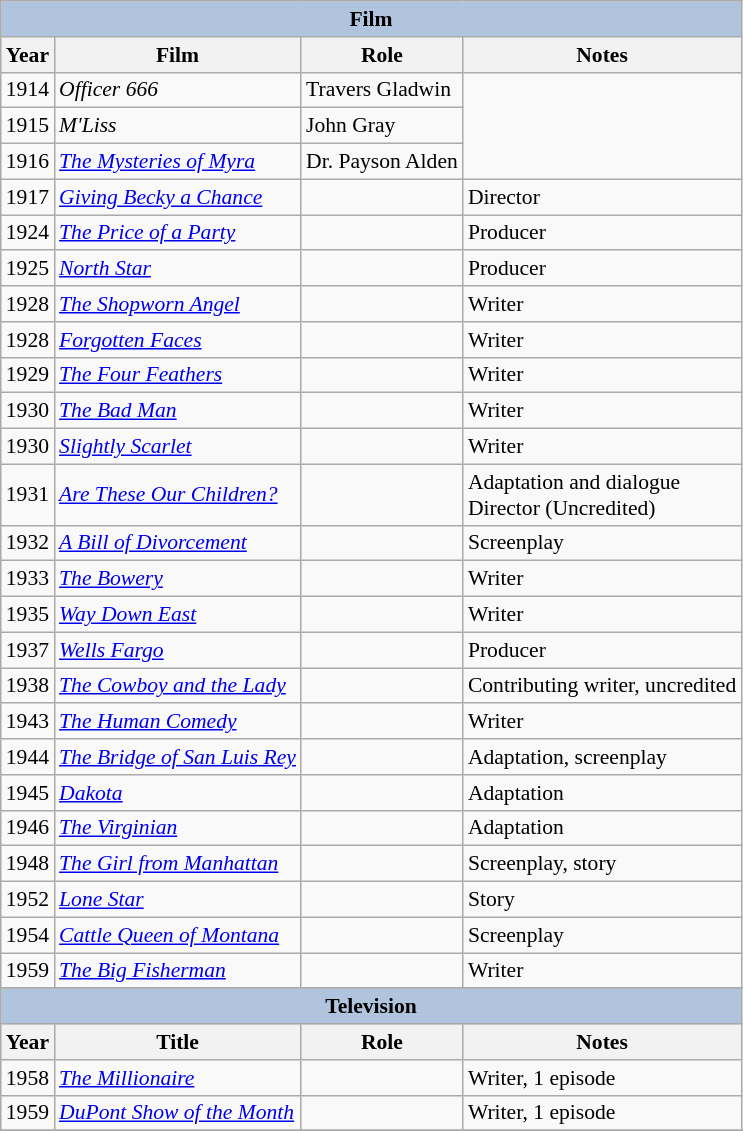<table class="wikitable" style="font-size: 90%;">
<tr>
<th colspan="4" style="background: LightSteelBlue;">Film</th>
</tr>
<tr>
<th>Year</th>
<th>Film</th>
<th>Role</th>
<th>Notes</th>
</tr>
<tr>
<td>1914</td>
<td><em>Officer 666</em></td>
<td>Travers Gladwin</td>
</tr>
<tr>
<td>1915</td>
<td><em>M'Liss</em></td>
<td>John Gray</td>
</tr>
<tr>
<td>1916</td>
<td><em><a href='#'>The Mysteries of Myra</a></em></td>
<td>Dr. Payson Alden</td>
</tr>
<tr>
<td>1917</td>
<td><em><a href='#'>Giving Becky a Chance</a></em></td>
<td></td>
<td>Director</td>
</tr>
<tr>
<td>1924</td>
<td><em><a href='#'>The Price of a Party</a></em></td>
<td></td>
<td>Producer</td>
</tr>
<tr>
<td>1925</td>
<td><em><a href='#'>North Star</a></em></td>
<td></td>
<td>Producer</td>
</tr>
<tr>
<td>1928</td>
<td><em><a href='#'>The Shopworn Angel</a></em></td>
<td></td>
<td>Writer</td>
</tr>
<tr>
<td>1928</td>
<td><em><a href='#'>Forgotten Faces</a></em></td>
<td></td>
<td>Writer</td>
</tr>
<tr>
<td>1929</td>
<td><em><a href='#'>The Four Feathers</a></em></td>
<td></td>
<td>Writer</td>
</tr>
<tr>
<td>1930</td>
<td><em><a href='#'>The Bad Man</a></em></td>
<td></td>
<td>Writer</td>
</tr>
<tr>
<td>1930</td>
<td><em><a href='#'>Slightly Scarlet</a></em></td>
<td></td>
<td>Writer</td>
</tr>
<tr>
<td>1931</td>
<td><em><a href='#'>Are These Our Children?</a></em></td>
<td></td>
<td>Adaptation and dialogue<br>Director (Uncredited)</td>
</tr>
<tr>
<td>1932</td>
<td><em><a href='#'>A Bill of Divorcement</a></em></td>
<td></td>
<td>Screenplay</td>
</tr>
<tr>
<td>1933</td>
<td><em><a href='#'>The Bowery</a></em></td>
<td></td>
<td>Writer</td>
</tr>
<tr>
<td>1935</td>
<td><em><a href='#'>Way Down East</a></em></td>
<td></td>
<td>Writer</td>
</tr>
<tr>
<td>1937</td>
<td><em><a href='#'>Wells Fargo</a></em></td>
<td></td>
<td>Producer</td>
</tr>
<tr>
<td>1938</td>
<td><em><a href='#'>The Cowboy and the Lady</a></em></td>
<td></td>
<td>Contributing writer, uncredited</td>
</tr>
<tr>
<td>1943</td>
<td><em><a href='#'>The Human Comedy</a></em></td>
<td></td>
<td>Writer</td>
</tr>
<tr>
<td>1944</td>
<td><em><a href='#'>The Bridge of San Luis Rey</a></em></td>
<td></td>
<td>Adaptation, screenplay</td>
</tr>
<tr>
<td>1945</td>
<td><em><a href='#'>Dakota</a></em></td>
<td></td>
<td>Adaptation</td>
</tr>
<tr>
<td>1946</td>
<td><em><a href='#'>The Virginian</a></em></td>
<td></td>
<td>Adaptation</td>
</tr>
<tr>
<td>1948</td>
<td><em><a href='#'>The Girl from Manhattan</a></em></td>
<td></td>
<td>Screenplay, story</td>
</tr>
<tr>
<td>1952</td>
<td><em><a href='#'>Lone Star</a></em></td>
<td></td>
<td>Story</td>
</tr>
<tr>
<td>1954</td>
<td><em><a href='#'>Cattle Queen of Montana</a></em></td>
<td></td>
<td>Screenplay</td>
</tr>
<tr>
<td>1959</td>
<td><em><a href='#'>The Big Fisherman</a></em></td>
<td></td>
<td>Writer</td>
</tr>
<tr>
</tr>
<tr>
<th colspan="4" style="background: LightSteelBlue;">Television</th>
</tr>
<tr>
<th>Year</th>
<th>Title</th>
<th>Role</th>
<th>Notes</th>
</tr>
<tr>
<td>1958</td>
<td><em><a href='#'>The Millionaire</a></em></td>
<td></td>
<td>Writer, 1 episode</td>
</tr>
<tr>
<td>1959</td>
<td><em><a href='#'>DuPont Show of the Month</a></em></td>
<td></td>
<td>Writer, 1 episode</td>
</tr>
<tr>
</tr>
</table>
